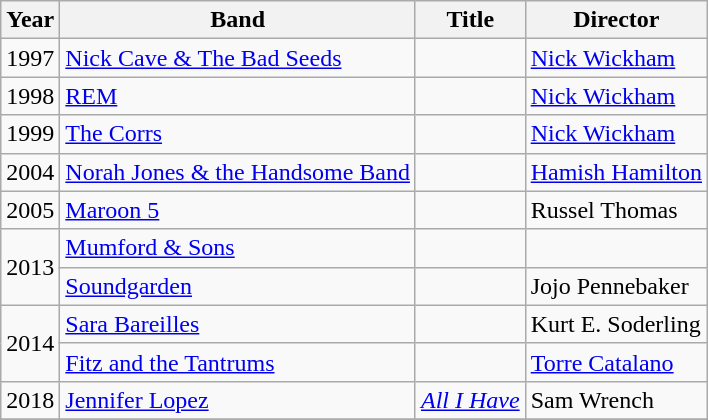<table class="wikitable">
<tr>
<th>Year</th>
<th>Band</th>
<th>Title</th>
<th>Director</th>
</tr>
<tr>
<td>1997</td>
<td><a href='#'>Nick Cave & The Bad Seeds</a></td>
<td></td>
<td><a href='#'>Nick Wickham</a></td>
</tr>
<tr>
<td>1998</td>
<td><a href='#'>REM</a></td>
<td></td>
<td><a href='#'>Nick Wickham</a></td>
</tr>
<tr>
<td>1999</td>
<td><a href='#'>The Corrs</a></td>
<td></td>
<td><a href='#'>Nick Wickham</a></td>
</tr>
<tr>
<td>2004</td>
<td><a href='#'> Norah Jones & the Handsome Band</a></td>
<td></td>
<td><a href='#'>Hamish Hamilton</a></td>
</tr>
<tr>
<td>2005</td>
<td><a href='#'>Maroon 5</a></td>
<td></td>
<td>Russel Thomas</td>
</tr>
<tr>
<td rowspan=2>2013</td>
<td><a href='#'>Mumford & Sons</a></td>
<td></td>
<td></td>
</tr>
<tr>
<td><a href='#'>Soundgarden</a></td>
<td></td>
<td>Jojo Pennebaker</td>
</tr>
<tr>
<td rowspan=2>2014</td>
<td><a href='#'>Sara Bareilles</a></td>
<td></td>
<td>Kurt E. Soderling</td>
</tr>
<tr>
<td><a href='#'>Fitz and the Tantrums</a></td>
<td></td>
<td><a href='#'>Torre Catalano</a></td>
</tr>
<tr>
<td>2018</td>
<td><a href='#'>Jennifer Lopez</a></td>
<td><a href='#'><em>All I Have</em></a></td>
<td>Sam Wrench</td>
</tr>
<tr>
</tr>
</table>
